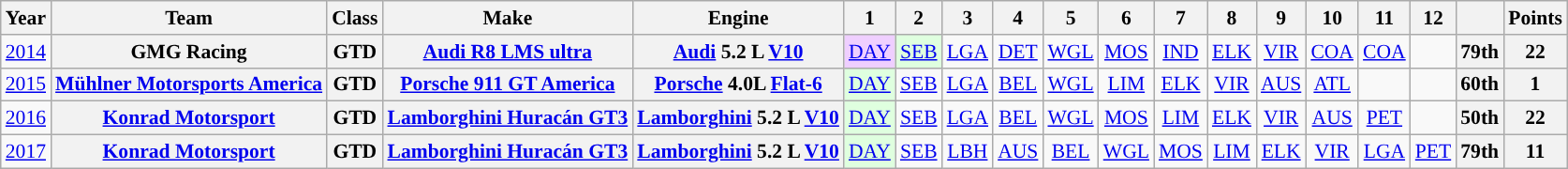<table class="wikitable" style="text-align:center; font-size:90%">
<tr>
<th>Year</th>
<th>Team</th>
<th>Class</th>
<th>Make</th>
<th>Engine</th>
<th>1</th>
<th>2</th>
<th>3</th>
<th>4</th>
<th>5</th>
<th>6</th>
<th>7</th>
<th>8</th>
<th>9</th>
<th>10</th>
<th>11</th>
<th>12</th>
<th></th>
<th>Points</th>
</tr>
<tr>
<td><a href='#'>2014</a></td>
<th>GMG Racing</th>
<th>GTD</th>
<th><a href='#'>Audi R8 LMS ultra</a></th>
<th><a href='#'>Audi</a> 5.2 L <a href='#'>V10</a></th>
<td style="background:#EFCFFF;"><a href='#'>DAY</a><br></td>
<td style="background:#DFFFDF;"><a href='#'>SEB</a><br></td>
<td><a href='#'>LGA</a></td>
<td><a href='#'>DET</a></td>
<td><a href='#'>WGL</a></td>
<td><a href='#'>MOS</a></td>
<td><a href='#'>IND</a></td>
<td><a href='#'>ELK</a></td>
<td><a href='#'>VIR</a></td>
<td><a href='#'>COA</a></td>
<td><a href='#'>COA</a></td>
<td></td>
<th>79th</th>
<th>22</th>
</tr>
<tr>
<td><a href='#'>2015</a></td>
<th><a href='#'>Mühlner Motorsports America</a></th>
<th>GTD</th>
<th><a href='#'>Porsche 911 GT America</a></th>
<th><a href='#'>Porsche</a> 4.0L <a href='#'>Flat-6</a></th>
<td style="background:#DFFFDF;"><a href='#'>DAY</a><br></td>
<td><a href='#'>SEB</a></td>
<td style="background:#;”"><a href='#'>LGA</a></td>
<td><a href='#'>BEL</a></td>
<td><a href='#'>WGL</a></td>
<td><a href='#'>LIM</a></td>
<td><a href='#'>ELK</a></td>
<td><a href='#'>VIR</a></td>
<td><a href='#'>AUS</a></td>
<td><a href='#'>ATL</a></td>
<td></td>
<td></td>
<th>60th</th>
<th>1</th>
</tr>
<tr>
<td><a href='#'>2016</a></td>
<th><a href='#'>Konrad Motorsport</a></th>
<th>GTD</th>
<th><a href='#'>Lamborghini Huracán GT3</a></th>
<th><a href='#'>Lamborghini</a> 5.2 L <a href='#'>V10</a></th>
<td style="background:#DFFFDF;"><a href='#'>DAY</a><br></td>
<td><a href='#'>SEB</a></td>
<td><a href='#'>LGA</a></td>
<td><a href='#'>BEL</a></td>
<td><a href='#'>WGL</a></td>
<td><a href='#'>MOS</a></td>
<td><a href='#'>LIM</a></td>
<td><a href='#'>ELK</a></td>
<td><a href='#'>VIR</a></td>
<td><a href='#'>AUS</a></td>
<td><a href='#'>PET</a></td>
<td></td>
<th>50th</th>
<th>22</th>
</tr>
<tr>
<td><a href='#'>2017</a></td>
<th><a href='#'>Konrad Motorsport</a></th>
<th>GTD</th>
<th><a href='#'>Lamborghini Huracán GT3</a></th>
<th><a href='#'>Lamborghini</a> 5.2 L <a href='#'>V10</a></th>
<td style="background:#DFFFDF;"><a href='#'>DAY</a><br></td>
<td><a href='#'>SEB</a></td>
<td><a href='#'>LBH</a></td>
<td><a href='#'>AUS</a></td>
<td><a href='#'>BEL</a></td>
<td><a href='#'>WGL</a></td>
<td><a href='#'>MOS</a></td>
<td><a href='#'>LIM</a></td>
<td><a href='#'>ELK</a></td>
<td><a href='#'>VIR</a></td>
<td><a href='#'>LGA</a></td>
<td><a href='#'>PET</a></td>
<th>79th</th>
<th>11</th>
</tr>
</table>
